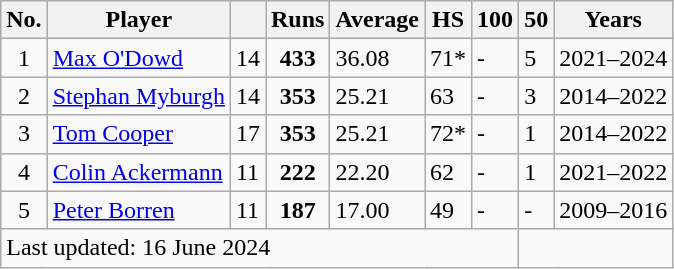<table class="wikitable sortable" style="text-align: left;">
<tr>
<th>No.</th>
<th>Player</th>
<th></th>
<th>Runs</th>
<th>Average</th>
<th>HS</th>
<th>100</th>
<th>50</th>
<th>Years</th>
</tr>
<tr>
<td align=center>1</td>
<td><a href='#'>Max O'Dowd</a></td>
<td>14</td>
<td align=center><strong>433</strong></td>
<td>36.08</td>
<td>71*</td>
<td>-</td>
<td>5</td>
<td>2021–2024</td>
</tr>
<tr>
<td align=center>2</td>
<td><a href='#'>Stephan Myburgh</a></td>
<td>14</td>
<td align=center><strong>353</strong></td>
<td>25.21</td>
<td>63</td>
<td>-</td>
<td>3</td>
<td>2014–2022</td>
</tr>
<tr>
<td align=center>3</td>
<td><a href='#'>Tom Cooper</a></td>
<td>17</td>
<td align=center><strong>353</strong></td>
<td>25.21</td>
<td>72*</td>
<td>-</td>
<td>1</td>
<td>2014–2022</td>
</tr>
<tr>
<td align=center>4</td>
<td><a href='#'>Colin Ackermann</a></td>
<td>11</td>
<td align=center><strong>222</strong></td>
<td>22.20</td>
<td>62</td>
<td>-</td>
<td>1</td>
<td>2021–2022</td>
</tr>
<tr>
<td align=center>5</td>
<td><a href='#'>Peter Borren</a></td>
<td>11</td>
<td align=center><strong>187</strong></td>
<td>17.00</td>
<td>49</td>
<td>-</td>
<td>-</td>
<td>2009–2016</td>
</tr>
<tr>
<td colspan="7">Last updated: 16 June 2024</td>
</tr>
</table>
